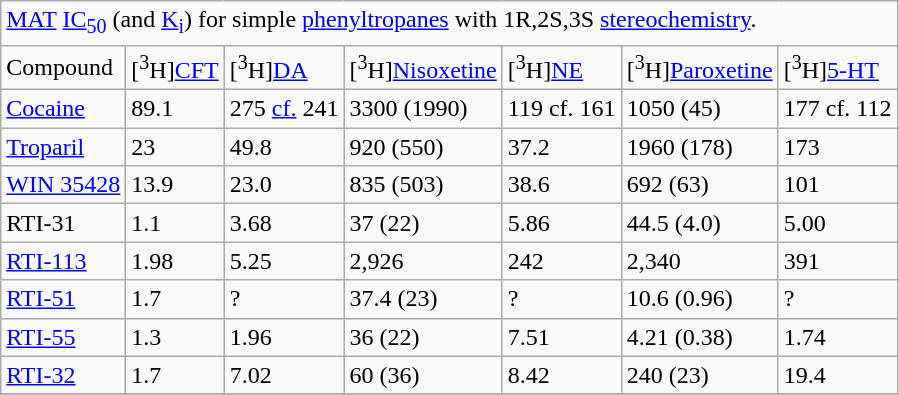<table class="wikitable">
<tr>
<td colspan=7><a href='#'>MAT</a> <a href='#'>IC<sub>50</sub></a> (and <a href='#'>K<sub>i</sub></a>) for simple <a href='#'>phenyltropanes</a> with 1R,2S,3S <a href='#'>stereochemistry</a>.</td>
</tr>
<tr>
<td>Compound</td>
<td>[<sup>3</sup>H]<a href='#'>CFT</a></td>
<td>[<sup>3</sup>H]<a href='#'>DA</a></td>
<td>[<sup>3</sup>H]<a href='#'>Nisoxetine</a></td>
<td>[<sup>3</sup>H]<a href='#'>NE</a></td>
<td>[<sup>3</sup>H]<a href='#'>Paroxetine</a></td>
<td>[<sup>3</sup>H]<a href='#'>5-HT</a></td>
</tr>
<tr>
<td><a href='#'>Cocaine</a></td>
<td>89.1</td>
<td>275 <a href='#'>cf.</a> 241</td>
<td>3300 (1990)</td>
<td>119 cf. 161</td>
<td>1050 (45)</td>
<td>177 cf. 112</td>
</tr>
<tr>
<td><a href='#'>Troparil</a></td>
<td>23</td>
<td>49.8</td>
<td>920 (550)</td>
<td>37.2</td>
<td>1960 (178)</td>
<td>173</td>
</tr>
<tr>
<td><a href='#'>WIN 35428</a></td>
<td>13.9</td>
<td>23.0</td>
<td>835 (503)</td>
<td>38.6</td>
<td>692 (63)</td>
<td>101</td>
</tr>
<tr>
<td>RTI-31</td>
<td>1.1</td>
<td>3.68</td>
<td>37 (22)</td>
<td>5.86</td>
<td>44.5 (4.0)</td>
<td>5.00</td>
</tr>
<tr>
<td><a href='#'>RTI-113</a></td>
<td>1.98</td>
<td>5.25</td>
<td>2,926</td>
<td>242</td>
<td>2,340</td>
<td>391</td>
</tr>
<tr>
<td><a href='#'>RTI-51</a></td>
<td>1.7</td>
<td>?</td>
<td>37.4 (23)</td>
<td>?</td>
<td>10.6 (0.96)</td>
<td>?</td>
</tr>
<tr>
<td><a href='#'>RTI-55</a></td>
<td>1.3</td>
<td>1.96</td>
<td>36 (22)</td>
<td>7.51</td>
<td>4.21 (0.38)</td>
<td>1.74</td>
</tr>
<tr>
<td><a href='#'>RTI-32</a></td>
<td>1.7</td>
<td>7.02</td>
<td>60 (36)</td>
<td>8.42</td>
<td>240 (23)</td>
<td>19.4</td>
</tr>
<tr>
</tr>
</table>
